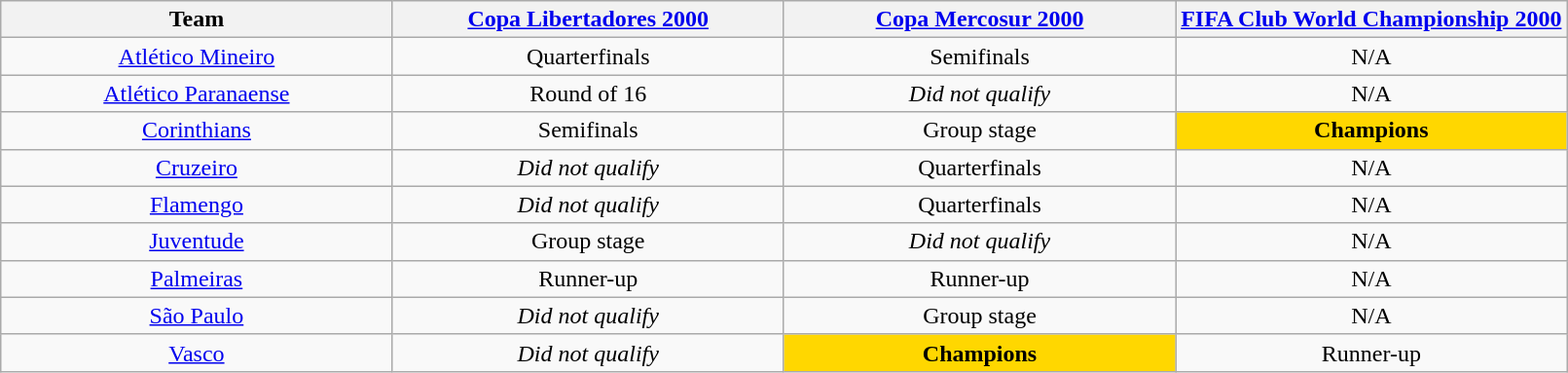<table class="wikitable">
<tr>
<th width= 25%>Team</th>
<th width= 25%><a href='#'>Copa Libertadores 2000</a></th>
<th width= 25%><a href='#'>Copa Mercosur 2000</a></th>
<th width= 25%><a href='#'>FIFA Club World Championship 2000</a></th>
</tr>
<tr align="center">
<td><a href='#'>Atlético Mineiro</a></td>
<td>Quarterfinals</td>
<td>Semifinals</td>
<td>N/A</td>
</tr>
<tr align="center">
<td><a href='#'>Atlético Paranaense</a></td>
<td>Round of 16</td>
<td><em>Did not qualify</em></td>
<td>N/A</td>
</tr>
<tr align="center">
<td><a href='#'>Corinthians</a></td>
<td>Semifinals</td>
<td>Group stage</td>
<td bgcolor = "gold"><strong>Champions</strong></td>
</tr>
<tr align="center">
<td><a href='#'>Cruzeiro</a></td>
<td><em>Did not qualify</em></td>
<td>Quarterfinals</td>
<td>N/A</td>
</tr>
<tr align="center">
<td><a href='#'>Flamengo</a></td>
<td><em>Did not qualify</em></td>
<td>Quarterfinals</td>
<td>N/A</td>
</tr>
<tr align="center">
<td><a href='#'>Juventude</a></td>
<td>Group stage</td>
<td><em>Did not qualify</em></td>
<td>N/A</td>
</tr>
<tr align="center">
<td><a href='#'>Palmeiras</a></td>
<td>Runner-up</td>
<td>Runner-up</td>
<td>N/A</td>
</tr>
<tr align="center">
<td><a href='#'>São Paulo</a></td>
<td><em>Did not qualify</em></td>
<td>Group stage</td>
<td>N/A</td>
</tr>
<tr align="center">
<td><a href='#'>Vasco</a></td>
<td><em>Did not qualify</em></td>
<td bgcolor = "gold"><strong>Champions</strong></td>
<td>Runner-up</td>
</tr>
</table>
